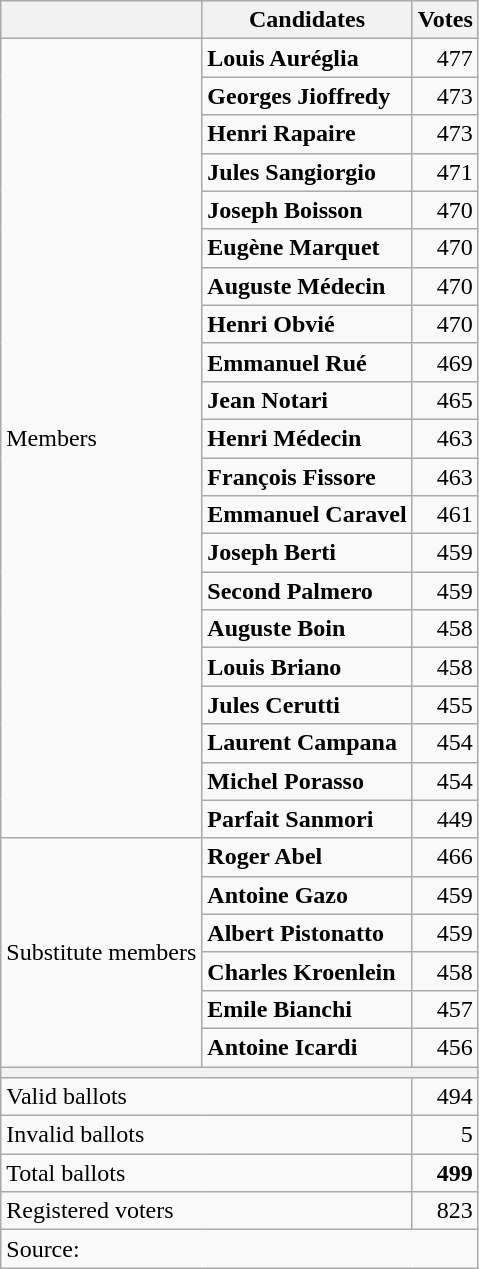<table class="wikitable" style="text-align:right">
<tr>
<th></th>
<th>Candidates</th>
<th>Votes</th>
</tr>
<tr>
<td rowspan="21" align="left">Members</td>
<td align="left"><strong>Louis Auréglia</strong></td>
<td>477</td>
</tr>
<tr>
<td align="left"><strong>Georges Jioffredy</strong></td>
<td>473</td>
</tr>
<tr>
<td align="left"><strong>Henri Rapaire</strong></td>
<td>473</td>
</tr>
<tr>
<td align="left"><strong>Jules Sangiorgio</strong></td>
<td>471</td>
</tr>
<tr>
<td align="left"><strong>Joseph Boisson</strong></td>
<td>470</td>
</tr>
<tr>
<td align="left"><strong>Eugène Marquet</strong></td>
<td>470</td>
</tr>
<tr>
<td align="left"><strong>Auguste Médecin</strong></td>
<td>470</td>
</tr>
<tr>
<td align="left"><strong>Henri Obvié</strong></td>
<td>470</td>
</tr>
<tr>
<td align="left"><strong>Emmanuel Rué</strong></td>
<td>469</td>
</tr>
<tr>
<td align="left"><strong>Jean Notari</strong></td>
<td>465</td>
</tr>
<tr>
<td align="left"><strong>Henri Médecin</strong></td>
<td>463</td>
</tr>
<tr>
<td align="left"><strong>François Fissore</strong></td>
<td>463</td>
</tr>
<tr>
<td align="left"><strong>Emmanuel Caravel</strong></td>
<td>461</td>
</tr>
<tr>
<td align="left"><strong>Joseph Berti</strong></td>
<td>459</td>
</tr>
<tr>
<td align="left"><strong>Second Palmero</strong></td>
<td>459</td>
</tr>
<tr>
<td align="left"><strong>Auguste Boin</strong></td>
<td>458</td>
</tr>
<tr>
<td align="left"><strong>Louis Briano</strong></td>
<td>458</td>
</tr>
<tr>
<td align="left"><strong>Jules Cerutti</strong></td>
<td>455</td>
</tr>
<tr>
<td align="left"><strong>Laurent Campana</strong></td>
<td>454</td>
</tr>
<tr>
<td align="left"><strong>Michel Porasso</strong></td>
<td>454</td>
</tr>
<tr>
<td align="left"><strong>Parfait Sanmori</strong></td>
<td>449</td>
</tr>
<tr>
<td rowspan="6" align="left">Substitute members</td>
<td align="left"><strong>Roger Abel</strong></td>
<td>466</td>
</tr>
<tr>
<td align="left"><strong>Antoine Gazo</strong></td>
<td>459</td>
</tr>
<tr>
<td align="left"><strong>Albert Pistonatto</strong></td>
<td>459</td>
</tr>
<tr>
<td align="left"><strong>Charles Kroenlein</strong></td>
<td>458</td>
</tr>
<tr>
<td align="left"><strong>Emile Bianchi</strong></td>
<td>457</td>
</tr>
<tr>
<td align="left"><strong>Antoine Icardi</strong></td>
<td>456</td>
</tr>
<tr>
<th colspan=3></th>
</tr>
<tr>
<td colspan="2" align="left">Valid ballots</td>
<td>494</td>
</tr>
<tr>
<td colspan="2" align="left">Invalid ballots</td>
<td>5</td>
</tr>
<tr>
<td colspan="2" align="left">Total ballots</td>
<td><strong>499</strong></td>
</tr>
<tr>
<td colspan="2" align="left">Registered voters</td>
<td>823</td>
</tr>
<tr>
<td colspan="3" align="left">Source:</td>
</tr>
</table>
